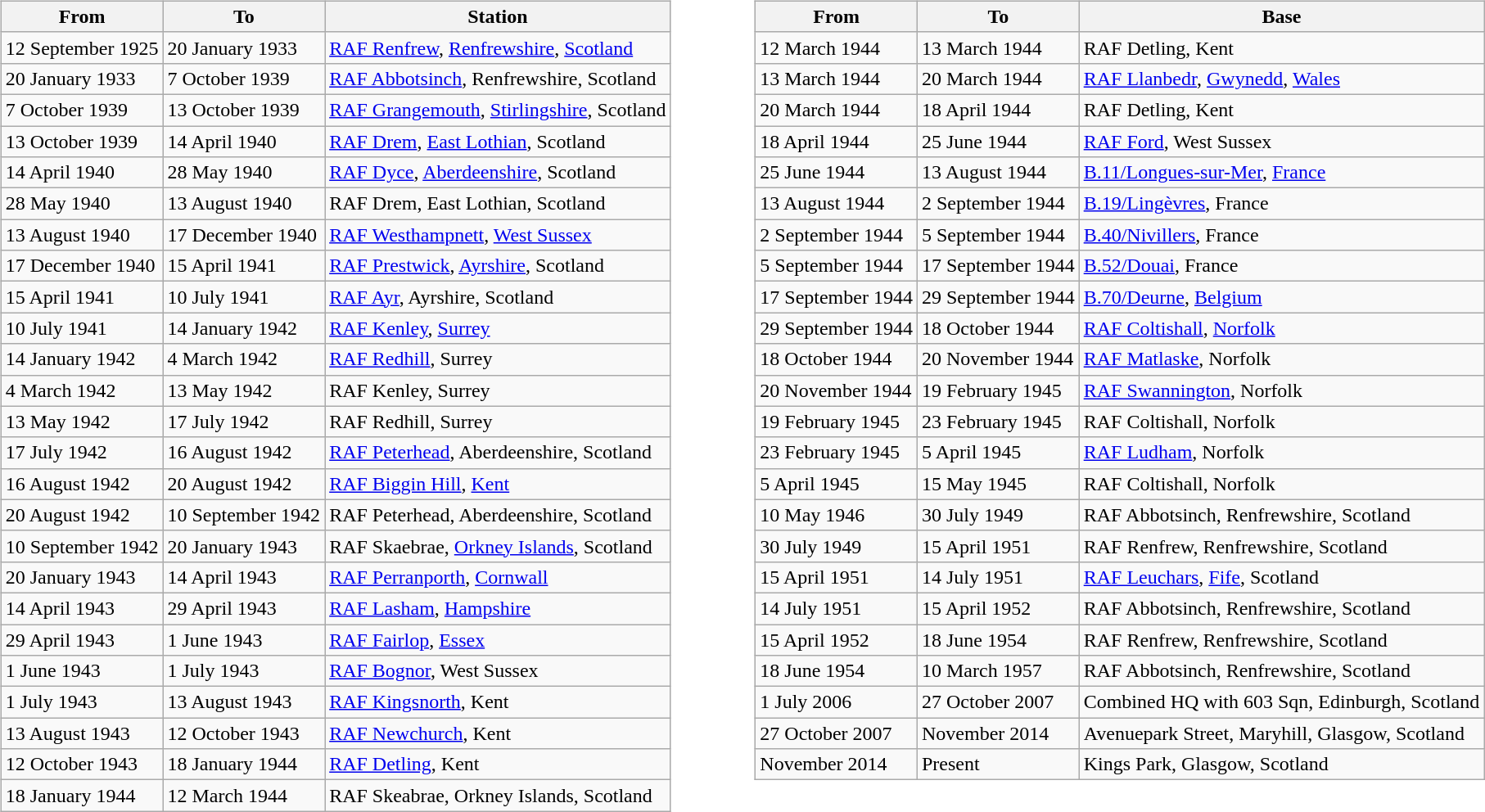<table>
<tr>
<td style="width:50%; vertical-align:top;"><br><table class="wikitable">
<tr>
<th>From</th>
<th>To</th>
<th>Station</th>
</tr>
<tr>
<td>12 September 1925</td>
<td>20 January 1933</td>
<td><a href='#'>RAF Renfrew</a>, <a href='#'>Renfrewshire</a>, <a href='#'>Scotland</a></td>
</tr>
<tr>
<td>20 January 1933</td>
<td>7 October 1939</td>
<td><a href='#'>RAF Abbotsinch</a>, Renfrewshire, Scotland</td>
</tr>
<tr>
<td>7 October 1939</td>
<td>13 October 1939</td>
<td><a href='#'>RAF Grangemouth</a>, <a href='#'>Stirlingshire</a>, Scotland</td>
</tr>
<tr>
<td>13 October 1939</td>
<td>14 April 1940</td>
<td><a href='#'>RAF Drem</a>, <a href='#'>East Lothian</a>, Scotland</td>
</tr>
<tr>
<td>14 April 1940</td>
<td>28 May 1940</td>
<td><a href='#'>RAF Dyce</a>, <a href='#'>Aberdeenshire</a>, Scotland</td>
</tr>
<tr>
<td>28 May 1940</td>
<td>13 August 1940</td>
<td>RAF Drem, East Lothian, Scotland</td>
</tr>
<tr>
<td>13 August 1940</td>
<td>17 December 1940</td>
<td><a href='#'>RAF Westhampnett</a>, <a href='#'>West Sussex</a></td>
</tr>
<tr>
<td>17 December 1940</td>
<td>15 April 1941</td>
<td><a href='#'>RAF Prestwick</a>, <a href='#'>Ayrshire</a>, Scotland</td>
</tr>
<tr>
<td>15 April 1941</td>
<td>10 July 1941</td>
<td><a href='#'>RAF Ayr</a>, Ayrshire, Scotland</td>
</tr>
<tr>
<td>10 July 1941</td>
<td>14 January 1942</td>
<td><a href='#'>RAF Kenley</a>, <a href='#'>Surrey</a></td>
</tr>
<tr>
<td>14 January 1942</td>
<td>4 March 1942</td>
<td><a href='#'>RAF Redhill</a>, Surrey</td>
</tr>
<tr>
<td>4 March 1942</td>
<td>13 May 1942</td>
<td>RAF Kenley, Surrey</td>
</tr>
<tr>
<td>13 May 1942</td>
<td>17 July 1942</td>
<td>RAF Redhill, Surrey</td>
</tr>
<tr>
<td>17 July 1942</td>
<td>16 August 1942</td>
<td><a href='#'>RAF Peterhead</a>, Aberdeenshire, Scotland</td>
</tr>
<tr>
<td>16 August 1942</td>
<td>20 August 1942</td>
<td><a href='#'>RAF Biggin Hill</a>, <a href='#'>Kent</a></td>
</tr>
<tr>
<td>20 August 1942</td>
<td>10 September 1942</td>
<td>RAF Peterhead, Aberdeenshire, Scotland</td>
</tr>
<tr>
<td>10 September 1942</td>
<td>20 January 1943</td>
<td>RAF Skaebrae, <a href='#'>Orkney Islands</a>, Scotland</td>
</tr>
<tr>
<td>20 January 1943</td>
<td>14 April 1943</td>
<td><a href='#'>RAF Perranporth</a>, <a href='#'>Cornwall</a></td>
</tr>
<tr>
<td>14 April 1943</td>
<td>29 April 1943</td>
<td><a href='#'>RAF Lasham</a>, <a href='#'>Hampshire</a></td>
</tr>
<tr>
<td>29 April 1943</td>
<td>1 June 1943</td>
<td><a href='#'>RAF Fairlop</a>, <a href='#'>Essex</a></td>
</tr>
<tr>
<td>1 June 1943</td>
<td>1 July 1943</td>
<td><a href='#'>RAF Bognor</a>, West Sussex</td>
</tr>
<tr>
<td>1 July 1943</td>
<td>13 August 1943</td>
<td><a href='#'>RAF Kingsnorth</a>, Kent</td>
</tr>
<tr>
<td>13 August 1943</td>
<td>12 October 1943</td>
<td><a href='#'>RAF Newchurch</a>, Kent</td>
</tr>
<tr>
<td>12 October 1943</td>
<td>18 January 1944</td>
<td><a href='#'>RAF Detling</a>, Kent</td>
</tr>
<tr>
<td>18 January 1944</td>
<td>12 March 1944</td>
<td>RAF Skeabrae, Orkney Islands, Scotland</td>
</tr>
</table>
</td>
<td style="width:50%; vertical-align:top;"><br><table class="wikitable">
<tr>
<th>From</th>
<th>To</th>
<th>Base</th>
</tr>
<tr>
<td>12 March 1944</td>
<td>13 March 1944</td>
<td>RAF Detling, Kent</td>
</tr>
<tr>
<td>13 March 1944</td>
<td>20 March 1944</td>
<td><a href='#'>RAF Llanbedr</a>, <a href='#'>Gwynedd</a>, <a href='#'>Wales</a></td>
</tr>
<tr>
<td>20 March 1944</td>
<td>18 April 1944</td>
<td>RAF Detling, Kent</td>
</tr>
<tr>
<td>18 April 1944</td>
<td>25 June 1944</td>
<td><a href='#'>RAF Ford</a>, West Sussex</td>
</tr>
<tr>
<td>25 June 1944</td>
<td>13 August 1944</td>
<td><a href='#'>B.11/Longues-sur-Mer</a>, <a href='#'>France</a></td>
</tr>
<tr>
<td>13 August 1944</td>
<td>2 September 1944</td>
<td><a href='#'>B.19/Lingèvres</a>, France</td>
</tr>
<tr>
<td>2 September 1944</td>
<td>5 September 1944</td>
<td><a href='#'>B.40/Nivillers</a>, France</td>
</tr>
<tr>
<td>5 September 1944</td>
<td>17 September 1944</td>
<td><a href='#'>B.52/Douai</a>, France</td>
</tr>
<tr>
<td>17 September 1944</td>
<td>29 September 1944</td>
<td><a href='#'>B.70/Deurne</a>, <a href='#'>Belgium</a></td>
</tr>
<tr>
<td>29 September 1944</td>
<td>18 October 1944</td>
<td><a href='#'>RAF Coltishall</a>, <a href='#'>Norfolk</a></td>
</tr>
<tr>
<td>18 October 1944</td>
<td>20 November 1944</td>
<td><a href='#'>RAF Matlaske</a>, Norfolk</td>
</tr>
<tr>
<td>20 November 1944</td>
<td>19 February 1945</td>
<td><a href='#'>RAF Swannington</a>, Norfolk</td>
</tr>
<tr>
<td>19 February 1945</td>
<td>23 February 1945</td>
<td>RAF Coltishall, Norfolk</td>
</tr>
<tr>
<td>23 February 1945</td>
<td>5 April 1945</td>
<td><a href='#'>RAF Ludham</a>, Norfolk</td>
</tr>
<tr>
<td>5 April 1945</td>
<td>15 May 1945</td>
<td>RAF Coltishall, Norfolk</td>
</tr>
<tr>
<td>10 May 1946</td>
<td>30 July 1949</td>
<td>RAF Abbotsinch, Renfrewshire, Scotland</td>
</tr>
<tr>
<td>30 July 1949</td>
<td>15 April 1951</td>
<td>RAF Renfrew, Renfrewshire, Scotland</td>
</tr>
<tr>
<td>15 April 1951</td>
<td>14 July 1951</td>
<td><a href='#'>RAF Leuchars</a>, <a href='#'>Fife</a>, Scotland</td>
</tr>
<tr>
<td>14 July 1951</td>
<td>15 April 1952</td>
<td>RAF Abbotsinch, Renfrewshire, Scotland</td>
</tr>
<tr>
<td>15 April 1952</td>
<td>18 June 1954</td>
<td>RAF Renfrew, Renfrewshire, Scotland</td>
</tr>
<tr>
<td>18 June 1954</td>
<td>10 March 1957</td>
<td>RAF Abbotsinch, Renfrewshire, Scotland</td>
</tr>
<tr>
<td>1 July 2006</td>
<td>27 October 2007</td>
<td>Combined HQ with 603 Sqn, Edinburgh, Scotland</td>
</tr>
<tr>
<td>27 October 2007</td>
<td>November 2014</td>
<td>Avenuepark Street, Maryhill, Glasgow, Scotland</td>
</tr>
<tr>
<td>November 2014</td>
<td>Present</td>
<td>Kings Park, Glasgow, Scotland</td>
</tr>
</table>
</td>
</tr>
</table>
